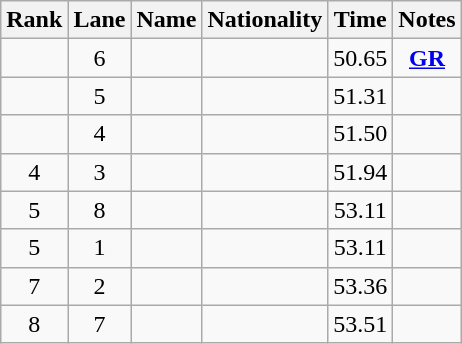<table class="wikitable sortable" style="text-align:center">
<tr>
<th>Rank</th>
<th>Lane</th>
<th>Name</th>
<th>Nationality</th>
<th>Time</th>
<th>Notes</th>
</tr>
<tr>
<td></td>
<td>6</td>
<td align="left"></td>
<td align="left"></td>
<td>50.65</td>
<td><strong><a href='#'>GR</a></strong></td>
</tr>
<tr>
<td></td>
<td>5</td>
<td align="left"></td>
<td align="left"></td>
<td>51.31</td>
<td></td>
</tr>
<tr>
<td></td>
<td>4</td>
<td align="left"></td>
<td align="left"></td>
<td>51.50</td>
<td></td>
</tr>
<tr>
<td>4</td>
<td>3</td>
<td align="left"></td>
<td align="left"></td>
<td>51.94</td>
<td></td>
</tr>
<tr>
<td>5</td>
<td>8</td>
<td align="left"></td>
<td align="left"></td>
<td>53.11</td>
<td></td>
</tr>
<tr>
<td>5</td>
<td>1</td>
<td align="left"></td>
<td align="left"></td>
<td>53.11</td>
<td></td>
</tr>
<tr>
<td>7</td>
<td>2</td>
<td align="left"></td>
<td align="left"></td>
<td>53.36</td>
<td></td>
</tr>
<tr>
<td>8</td>
<td>7</td>
<td align="left"></td>
<td align="left"></td>
<td>53.51</td>
<td></td>
</tr>
</table>
